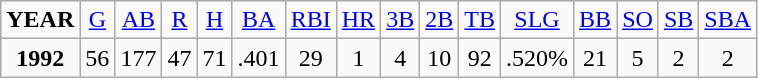<table class="wikitable">
<tr align=center>
<td><strong>YEAR</strong></td>
<td><a href='#'>G</a></td>
<td><a href='#'>AB</a></td>
<td><a href='#'>R</a></td>
<td><a href='#'>H</a></td>
<td><a href='#'>BA</a></td>
<td><a href='#'>RBI</a></td>
<td><a href='#'>HR</a></td>
<td><a href='#'>3B</a></td>
<td><a href='#'>2B</a></td>
<td><a href='#'>TB</a></td>
<td><a href='#'>SLG</a></td>
<td><a href='#'>BB</a></td>
<td><a href='#'>SO</a></td>
<td><a href='#'>SB</a></td>
<td><a href='#'>SBA</a></td>
</tr>
<tr align=center>
<td><strong>1992</strong></td>
<td>56</td>
<td>177</td>
<td>47</td>
<td>71</td>
<td>.401</td>
<td>29</td>
<td>1</td>
<td>4</td>
<td>10</td>
<td>92</td>
<td>.520%</td>
<td>21</td>
<td>5</td>
<td>2</td>
<td>2</td>
</tr>
</table>
